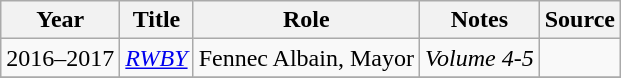<table class="wikitable sortable plainrowheaders">
<tr>
<th>Year</th>
<th>Title</th>
<th>Role</th>
<th class="unsortable">Notes</th>
<th class="unsortable">Source</th>
</tr>
<tr>
<td>2016–2017</td>
<td><em><a href='#'>RWBY</a></em></td>
<td>Fennec Albain, Mayor</td>
<td><em>Volume 4-5</em></td>
<td></td>
</tr>
<tr>
</tr>
</table>
